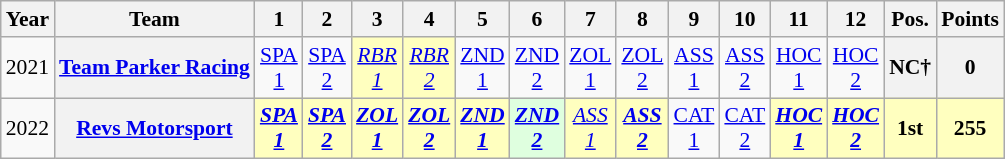<table class="wikitable" border="1" style="text-align:center; font-size:90%;">
<tr>
<th>Year</th>
<th>Team</th>
<th>1</th>
<th>2</th>
<th>3</th>
<th>4</th>
<th>5</th>
<th>6</th>
<th>7</th>
<th>8</th>
<th>9</th>
<th>10</th>
<th>11</th>
<th>12</th>
<th>Pos.</th>
<th>Points</th>
</tr>
<tr>
<td>2021</td>
<th><a href='#'>Team Parker Racing</a></th>
<td style="background:#;"><a href='#'>SPA<br>1</a></td>
<td style="background:#;"><a href='#'>SPA<br>2</a></td>
<td style="background:#FFFFBF;"><em><a href='#'>RBR<br>1</a></em><br></td>
<td style="background:#FFFFBF;"><em><a href='#'>RBR<br>2</a></em><br></td>
<td style="background:#;"><a href='#'>ZND<br>1</a></td>
<td style="background:#;"><a href='#'>ZND<br>2</a></td>
<td style="background:#;"><a href='#'>ZOL<br>1</a></td>
<td style="background:#;"><a href='#'>ZOL<br>2</a></td>
<td style="background:#;"><a href='#'>ASS<br>1</a></td>
<td style="background:#;"><a href='#'>ASS<br>2</a></td>
<td style="background:#;"><a href='#'>HOC<br>1</a></td>
<td style="background:#;"><a href='#'>HOC<br>2</a></td>
<th>NC†</th>
<th>0</th>
</tr>
<tr>
<td>2022</td>
<th><a href='#'>Revs Motorsport</a></th>
<td style="background:#FFFFBF;"><strong><em><a href='#'>SPA<br>1</a></em></strong><br></td>
<td style="background:#FFFFBF;"><strong><em><a href='#'>SPA<br>2</a></em></strong><br></td>
<td style="background:#FFFFBF;"><strong><em><a href='#'>ZOL<br>1</a></em></strong><br></td>
<td style="background:#FFFFBF;"><strong><em><a href='#'>ZOL<br>2</a></em></strong><br></td>
<td style="background:#FFFFBF;"><strong><em><a href='#'>ZND<br>1</a></em></strong><br></td>
<td style="background:#DFFFDF;"><strong><em><a href='#'>ZND<br>2</a></em></strong><br></td>
<td style="background:#FFFFBF;"><em><a href='#'>ASS<br>1</a></em><br></td>
<td style="background:#FFFFBF;"><strong><em><a href='#'>ASS<br>2</a></em></strong><br></td>
<td style="background:#;"><a href='#'>CAT<br>1</a></td>
<td style="background:#;"><a href='#'>CAT<br>2</a></td>
<td style="background:#FFFFBF;"><strong><em><a href='#'>HOC<br>1</a></em></strong><br></td>
<td style="background:#FFFFBF;"><strong><em><a href='#'>HOC<br>2</a></em></strong><br></td>
<th style="background:#FFFFBF;">1st</th>
<th style="background:#FFFFBF;">255</th>
</tr>
</table>
